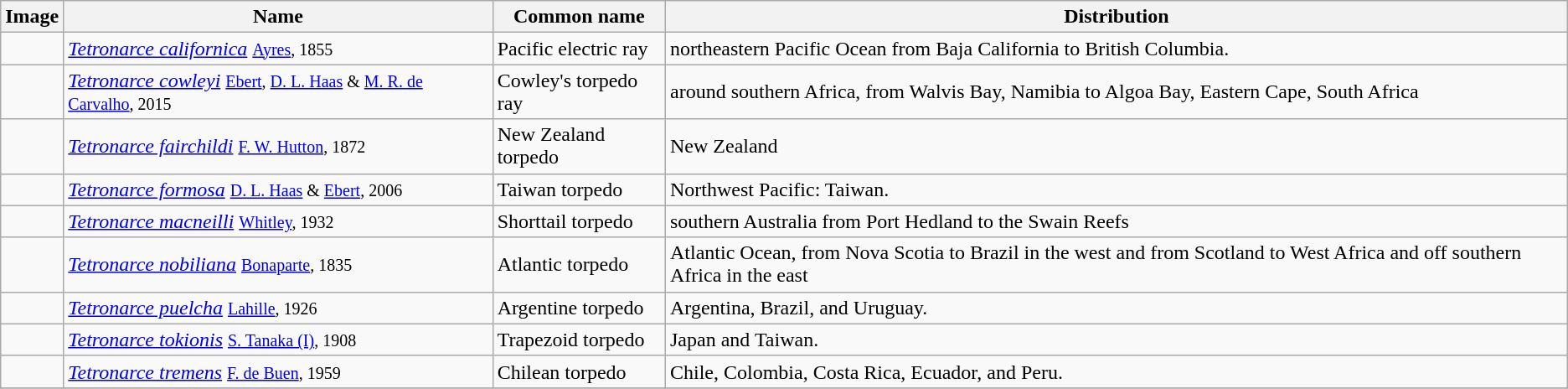<table class="wikitable sortable">
<tr>
<th>Image</th>
<th>Name</th>
<th>Common name</th>
<th>Distribution</th>
</tr>
<tr>
<td></td>
<td><em><a href='#'>Tetronarce californica</a></em> <small><a href='#'>Ayres</a>, 1855</small></td>
<td>Pacific electric ray</td>
<td>northeastern Pacific Ocean from Baja California to British Columbia.</td>
</tr>
<tr>
<td></td>
<td><em><a href='#'>Tetronarce cowleyi</a></em> <small><a href='#'>Ebert</a>, <a href='#'>D. L. Haas</a> & <a href='#'>M. R. de Carvalho</a>, 2015</small> </td>
<td>Cowley's torpedo ray</td>
<td>around southern Africa, from Walvis Bay, Namibia to Algoa Bay, Eastern Cape, South Africa</td>
</tr>
<tr>
<td></td>
<td><em><a href='#'>Tetronarce fairchildi</a></em> <small><a href='#'>F. W. Hutton</a>, 1872</small></td>
<td>New Zealand torpedo</td>
<td>New Zealand</td>
</tr>
<tr>
<td></td>
<td><em><a href='#'>Tetronarce formosa</a></em> <small><a href='#'>D. L. Haas</a> & <a href='#'>Ebert</a>, 2006</small></td>
<td>Taiwan torpedo</td>
<td>Northwest Pacific: Taiwan.</td>
</tr>
<tr>
<td></td>
<td><em><a href='#'>Tetronarce macneilli</a></em> <small><a href='#'>Whitley</a>, 1932</small></td>
<td>Shorttail torpedo</td>
<td>southern Australia from Port Hedland to the Swain Reefs</td>
</tr>
<tr>
<td></td>
<td><em><a href='#'>Tetronarce nobiliana</a></em> <small><a href='#'>Bonaparte</a>, 1835</small></td>
<td>Atlantic torpedo</td>
<td>Atlantic Ocean, from Nova Scotia to Brazil in the west and from Scotland to West Africa and off southern Africa in the east</td>
</tr>
<tr>
<td></td>
<td><em><a href='#'>Tetronarce puelcha</a></em> <small><a href='#'>Lahille</a>, 1926</small></td>
<td>Argentine torpedo</td>
<td>Argentina, Brazil, and Uruguay.</td>
</tr>
<tr>
<td></td>
<td><em><a href='#'>Tetronarce tokionis</a></em> <small><a href='#'>S. Tanaka (I)</a>, 1908</small></td>
<td>Trapezoid torpedo</td>
<td>Japan and Taiwan.</td>
</tr>
<tr>
<td></td>
<td><em><a href='#'>Tetronarce tremens</a></em> <small><a href='#'>F. de Buen</a>, 1959</small></td>
<td>Chilean torpedo</td>
<td>Chile, Colombia, Costa Rica, Ecuador, and Peru.</td>
</tr>
<tr>
</tr>
</table>
